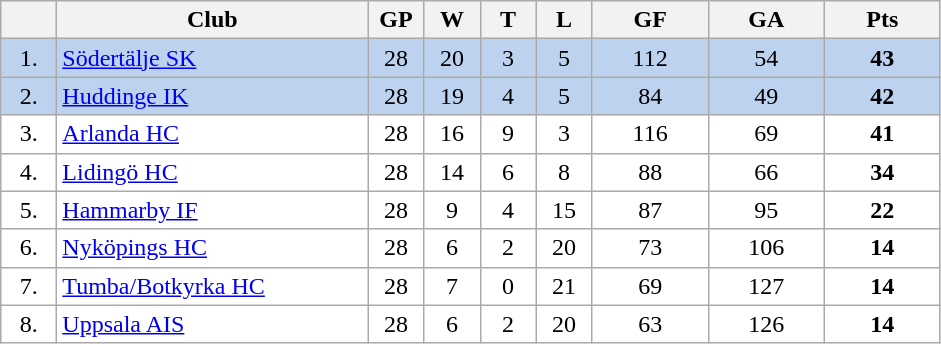<table class="wikitable">
<tr>
<th width="30"></th>
<th width="200">Club</th>
<th width="30">GP</th>
<th width="30">W</th>
<th width="30">T</th>
<th width="30">L</th>
<th width="70">GF</th>
<th width="70">GA</th>
<th width="70">Pts</th>
</tr>
<tr bgcolor="#BCD2EE" align="center">
<td>1.</td>
<td align="left"><a href='#'>Södertälje SK</a></td>
<td>28</td>
<td>20</td>
<td>3</td>
<td>5</td>
<td>112</td>
<td>54</td>
<td><strong>43</strong></td>
</tr>
<tr bgcolor="#BCD2EE" align="center">
<td>2.</td>
<td align="left"><a href='#'>Huddinge IK</a></td>
<td>28</td>
<td>19</td>
<td>4</td>
<td>5</td>
<td>84</td>
<td>49</td>
<td><strong>42</strong></td>
</tr>
<tr bgcolor="#FFFFFF" align="center">
<td>3.</td>
<td align="left"><a href='#'>Arlanda HC</a></td>
<td>28</td>
<td>16</td>
<td>9</td>
<td>3</td>
<td>116</td>
<td>69</td>
<td><strong>41</strong></td>
</tr>
<tr bgcolor="#FFFFFF" align="center">
<td>4.</td>
<td align="left"><a href='#'>Lidingö HC</a></td>
<td>28</td>
<td>14</td>
<td>6</td>
<td>8</td>
<td>88</td>
<td>66</td>
<td><strong>34</strong></td>
</tr>
<tr bgcolor="#FFFFFF" align="center">
<td>5.</td>
<td align="left"><a href='#'>Hammarby IF</a></td>
<td>28</td>
<td>9</td>
<td>4</td>
<td>15</td>
<td>87</td>
<td>95</td>
<td><strong>22</strong></td>
</tr>
<tr bgcolor="#FFFFFF" align="center">
<td>6.</td>
<td align="left"><a href='#'>Nyköpings HC</a></td>
<td>28</td>
<td>6</td>
<td>2</td>
<td>20</td>
<td>73</td>
<td>106</td>
<td><strong>14</strong></td>
</tr>
<tr bgcolor="#FFFFFF" align="center">
<td>7.</td>
<td align="left"><a href='#'>Tumba/Botkyrka HC</a></td>
<td>28</td>
<td>7</td>
<td>0</td>
<td>21</td>
<td>69</td>
<td>127</td>
<td><strong>14</strong></td>
</tr>
<tr bgcolor="#FFFFFF" align="center">
<td>8.</td>
<td align="left"><a href='#'>Uppsala AIS</a></td>
<td>28</td>
<td>6</td>
<td>2</td>
<td>20</td>
<td>63</td>
<td>126</td>
<td><strong>14</strong></td>
</tr>
</table>
